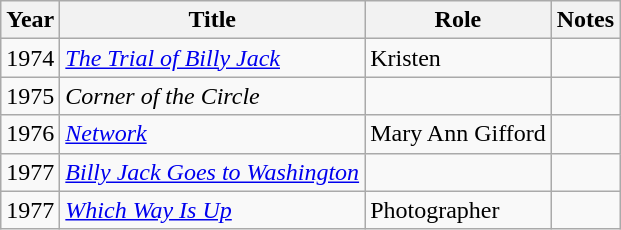<table class="wikitable sortable">
<tr>
<th>Year</th>
<th>Title</th>
<th>Role</th>
<th>Notes</th>
</tr>
<tr>
<td>1974</td>
<td><em><a href='#'>The Trial of Billy Jack</a></em></td>
<td>Kristen</td>
<td></td>
</tr>
<tr>
<td>1975</td>
<td><em>Corner of the Circle</em></td>
<td></td>
<td></td>
</tr>
<tr>
<td>1976</td>
<td><em><a href='#'>Network</a></em></td>
<td>Mary Ann Gifford</td>
<td></td>
</tr>
<tr>
<td>1977</td>
<td><em><a href='#'>Billy Jack Goes to Washington</a></em></td>
<td></td>
<td></td>
</tr>
<tr>
<td>1977</td>
<td><em><a href='#'>Which Way Is Up</a></em></td>
<td>Photographer</td>
<td></td>
</tr>
</table>
